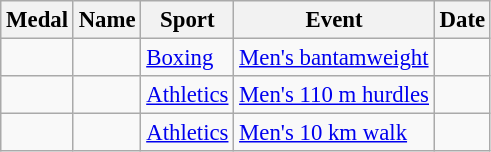<table class="wikitable sortable" style="font-size:95%">
<tr>
<th>Medal</th>
<th>Name</th>
<th>Sport</th>
<th>Event</th>
<th>Date</th>
</tr>
<tr>
<td></td>
<td></td>
<td><a href='#'>Boxing</a></td>
<td><a href='#'>Men's bantamweight</a></td>
<td></td>
</tr>
<tr>
<td></td>
<td></td>
<td><a href='#'>Athletics</a></td>
<td><a href='#'>Men's 110 m hurdles</a></td>
<td></td>
</tr>
<tr>
<td></td>
<td></td>
<td><a href='#'>Athletics</a></td>
<td><a href='#'>Men's 10 km walk</a></td>
<td></td>
</tr>
</table>
